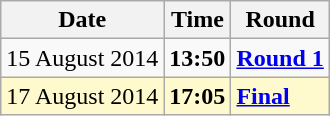<table class="wikitable">
<tr>
<th>Date</th>
<th>Time</th>
<th>Round</th>
</tr>
<tr>
<td>15 August 2014</td>
<td><strong>13:50</strong></td>
<td><strong><a href='#'>Round 1</a></strong></td>
</tr>
<tr style=background:lemonchiffon>
<td>17 August 2014</td>
<td><strong>17:05</strong></td>
<td><strong><a href='#'>Final</a></strong></td>
</tr>
</table>
